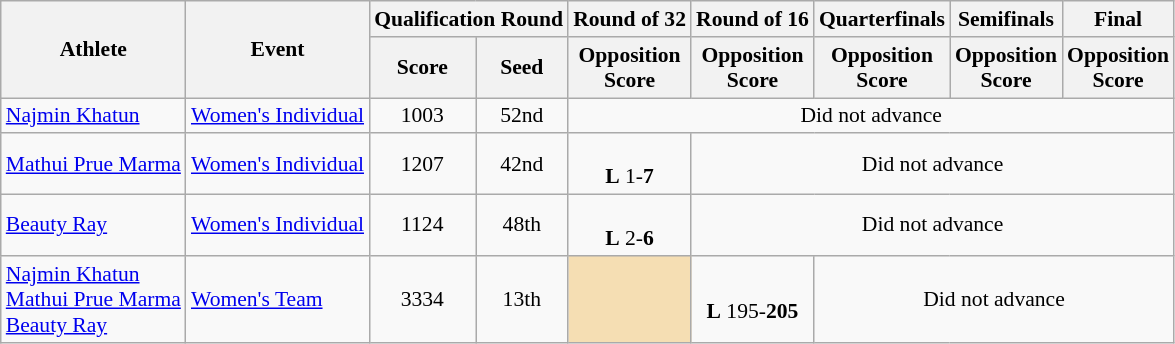<table class="wikitable" style="font-size:90%">
<tr>
<th rowspan="2">Athlete</th>
<th rowspan="2">Event</th>
<th colspan="2">Qualification Round</th>
<th>Round of 32</th>
<th>Round of 16</th>
<th>Quarterfinals</th>
<th>Semifinals</th>
<th>Final</th>
</tr>
<tr>
<th>Score</th>
<th>Seed</th>
<th>Opposition<br>Score</th>
<th>Opposition<br>Score</th>
<th>Opposition<br>Score</th>
<th>Opposition<br>Score</th>
<th>Opposition<br>Score</th>
</tr>
<tr>
<td><a href='#'>Najmin Khatun</a></td>
<td><a href='#'>Women's Individual</a></td>
<td align=center>1003</td>
<td align=center>52nd</td>
<td align=center colspan="7">Did not advance</td>
</tr>
<tr>
<td><a href='#'>Mathui Prue Marma</a></td>
<td><a href='#'>Women's Individual</a></td>
<td align=center>1207</td>
<td align=center>42nd</td>
<td align=center><br><strong>L</strong> 1-<strong>7</strong></td>
<td align=center colspan="7">Did not advance</td>
</tr>
<tr>
<td><a href='#'>Beauty Ray</a></td>
<td><a href='#'>Women's Individual</a></td>
<td align=center>1124</td>
<td align=center>48th</td>
<td align=center><br><strong>L</strong> 2-<strong>6</strong></td>
<td align=center colspan="7">Did not advance</td>
</tr>
<tr>
<td><a href='#'>Najmin Khatun</a><br><a href='#'>Mathui Prue Marma</a><br><a href='#'>Beauty Ray</a></td>
<td><a href='#'>Women's Team</a></td>
<td align=center>3334</td>
<td align=center>13th</td>
<td align="center" bgcolor=wheat></td>
<td align=center><br><strong>L</strong> 195-<strong>205</strong></td>
<td align=center colspan="7">Did not advance</td>
</tr>
</table>
